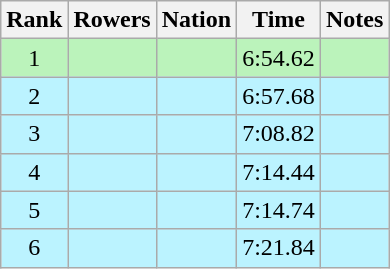<table class="wikitable sortable" style=text-align:center>
<tr>
<th>Rank</th>
<th>Rowers</th>
<th>Nation</th>
<th>Time</th>
<th>Notes</th>
</tr>
<tr bgcolor=bbf3bb>
<td>1</td>
<td align=left></td>
<td align=left></td>
<td>6:54.62</td>
<td></td>
</tr>
<tr bgcolor=bbf3ff>
<td>2</td>
<td align=left></td>
<td align=left></td>
<td>6:57.68</td>
<td></td>
</tr>
<tr bgcolor=bbf3ff>
<td>3</td>
<td align=left></td>
<td align=left></td>
<td>7:08.82</td>
<td></td>
</tr>
<tr bgcolor=bbf3ff>
<td>4</td>
<td align=left></td>
<td align=left></td>
<td>7:14.44</td>
<td></td>
</tr>
<tr bgcolor=bbf3ff>
<td>5</td>
<td align=left></td>
<td align=left></td>
<td>7:14.74</td>
<td></td>
</tr>
<tr bgcolor=bbf3ff>
<td>6</td>
<td align=left></td>
<td align=left></td>
<td>7:21.84</td>
<td></td>
</tr>
</table>
